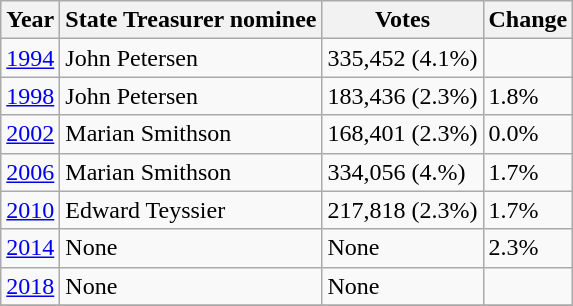<table class="wikitable">
<tr>
<th>Year</th>
<th>State Treasurer nominee</th>
<th>Votes</th>
<th>Change</th>
</tr>
<tr>
<td><a href='#'>1994</a></td>
<td>John Petersen</td>
<td>335,452 (4.1%)</td>
<td></td>
</tr>
<tr>
<td><a href='#'>1998</a></td>
<td>John Petersen</td>
<td>183,436 (2.3%)</td>
<td> 1.8%</td>
</tr>
<tr>
<td><a href='#'>2002</a></td>
<td>Marian Smithson</td>
<td>168,401 (2.3%)</td>
<td> 0.0%</td>
</tr>
<tr>
<td><a href='#'>2006</a></td>
<td>Marian Smithson</td>
<td>334,056 (4.%)</td>
<td> 1.7%</td>
</tr>
<tr>
<td><a href='#'>2010</a></td>
<td>Edward Teyssier</td>
<td>217,818 (2.3%)</td>
<td> 1.7%</td>
</tr>
<tr>
<td><a href='#'>2014</a></td>
<td>None</td>
<td>None</td>
<td> 2.3%</td>
</tr>
<tr>
<td><a href='#'>2018</a></td>
<td>None</td>
<td>None</td>
<td></td>
</tr>
<tr>
</tr>
</table>
